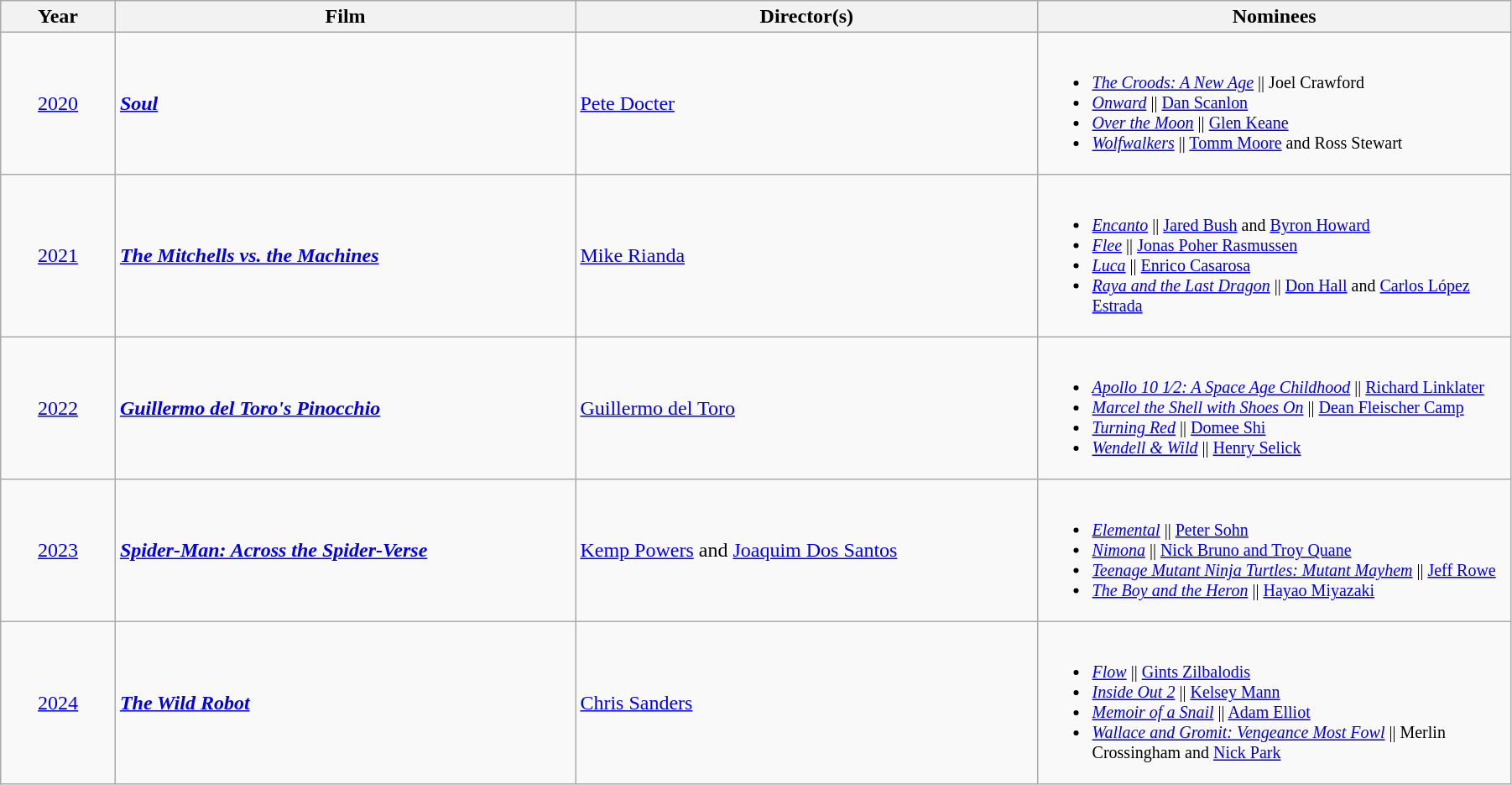<table class="wikitable" style="width:95%;">
<tr>
<th style="width:100px;"><strong>Year</strong></th>
<th style="width:450px;"><strong>Film</strong></th>
<th style="width:450px;"><strong>Director(s)</strong></th>
<th style="width:450px;"><strong>Nominees</strong></th>
</tr>
<tr>
<td style="text-align:center;"><a href='#'>2020</a></td>
<td><strong><em><a href='#'>Soul</a></em></strong></td>
<td><a href='#'>Pete Docter</a></td>
<td style="font-size:smaller"><br><ul><li><em><a href='#'>The Croods: A New Age</a></em> || Joel Crawford</li><li><em><a href='#'>Onward</a></em> || <a href='#'>Dan Scanlon</a></li><li><em><a href='#'>Over the Moon</a></em> || <a href='#'>Glen Keane</a></li><li><em><a href='#'>Wolfwalkers</a></em> || <a href='#'>Tomm Moore</a> and Ross Stewart</li></ul></td>
</tr>
<tr>
<td style="text-align:center;"><a href='#'>2021</a></td>
<td><strong><em><a href='#'>The Mitchells vs. the Machines</a></em></strong></td>
<td><a href='#'>Mike Rianda</a></td>
<td style="font-size:smaller"><br><ul><li><em><a href='#'>Encanto</a></em> || <a href='#'>Jared Bush</a> and <a href='#'>Byron Howard</a></li><li><em><a href='#'>Flee</a></em> || <a href='#'>Jonas Poher Rasmussen</a></li><li><em><a href='#'>Luca</a></em> || <a href='#'>Enrico Casarosa</a></li><li><em><a href='#'>Raya and the Last Dragon</a></em> || <a href='#'>Don Hall</a> and <a href='#'>Carlos López Estrada</a></li></ul></td>
</tr>
<tr>
<td style="text-align:center;"><a href='#'>2022</a></td>
<td><strong><em><a href='#'>Guillermo del Toro's Pinocchio</a></em></strong></td>
<td><a href='#'>Guillermo del Toro</a></td>
<td style="font-size:smaller"><br><ul><li><em><a href='#'>Apollo 10 1⁄2: A Space Age Childhood</a></em> || <a href='#'>Richard Linklater</a></li><li><em><a href='#'>Marcel the Shell with Shoes On</a></em> || <a href='#'>Dean Fleischer Camp</a></li><li><em><a href='#'>Turning Red</a></em> || <a href='#'>Domee Shi</a></li><li><em><a href='#'>Wendell & Wild</a></em> || <a href='#'>Henry Selick</a></li></ul></td>
</tr>
<tr>
<td style="text-align:center;"><a href='#'>2023</a></td>
<td><strong><em><a href='#'>Spider-Man: Across the Spider-Verse</a></em></strong></td>
<td><a href='#'>Kemp Powers</a> and <a href='#'>Joaquim Dos Santos</a></td>
<td style="font-size:smaller"><br><ul><li><em><a href='#'>Elemental</a></em> || <a href='#'>Peter Sohn</a></li><li><em><a href='#'>Nimona</a></em> || <a href='#'>Nick Bruno and Troy Quane</a></li><li><em><a href='#'>Teenage Mutant Ninja Turtles: Mutant Mayhem</a></em> || <a href='#'>Jeff Rowe</a></li><li><em><a href='#'>The Boy and the Heron</a></em> || <a href='#'>Hayao Miyazaki</a></li></ul></td>
</tr>
<tr>
<td style="text-align:center;"><a href='#'>2024</a></td>
<td><strong><em><a href='#'>The Wild Robot</a></em></strong></td>
<td><a href='#'>Chris Sanders</a></td>
<td style="font-size:smaller"><br><ul><li><em><a href='#'>Flow</a></em> || <a href='#'>Gints Zilbalodis</a></li><li><em><a href='#'>Inside Out 2</a></em> || <a href='#'>Kelsey Mann</a></li><li><em><a href='#'>Memoir of a Snail</a></em> || <a href='#'>Adam Elliot</a></li><li><em><a href='#'>Wallace and Gromit: Vengeance Most Fowl</a></em> || Merlin Crossingham and <a href='#'>Nick Park</a></li></ul></td>
</tr>
</table>
